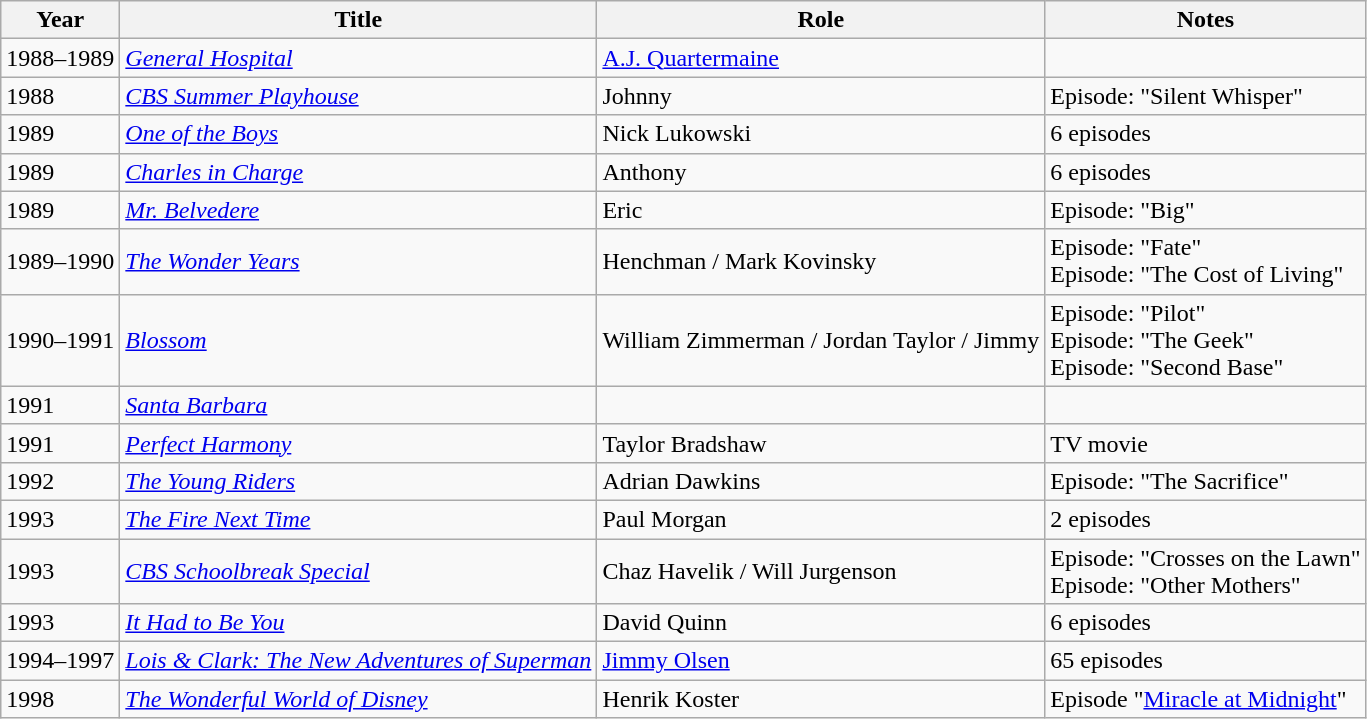<table class="wikitable sortable">
<tr>
<th>Year</th>
<th>Title</th>
<th>Role</th>
<th>Notes</th>
</tr>
<tr>
<td>1988–1989</td>
<td><em><a href='#'>General Hospital</a></em></td>
<td><a href='#'>A.J. Quartermaine</a></td>
<td></td>
</tr>
<tr>
<td>1988</td>
<td><em><a href='#'>CBS Summer Playhouse</a></em></td>
<td>Johnny</td>
<td>Episode: "Silent Whisper"</td>
</tr>
<tr>
<td>1989</td>
<td><em><a href='#'>One of the Boys</a></em></td>
<td>Nick Lukowski</td>
<td>6 episodes</td>
</tr>
<tr>
<td>1989</td>
<td><em><a href='#'>Charles in Charge</a></em></td>
<td>Anthony</td>
<td>6 episodes</td>
</tr>
<tr>
<td>1989</td>
<td><em><a href='#'>Mr. Belvedere</a></em></td>
<td>Eric</td>
<td>Episode: "Big"</td>
</tr>
<tr>
<td>1989–1990</td>
<td><em><a href='#'>The Wonder Years</a></em></td>
<td>Henchman / Mark Kovinsky</td>
<td>Episode: "Fate"<br>Episode: "The Cost of Living"</td>
</tr>
<tr>
<td>1990–1991</td>
<td><em><a href='#'>Blossom</a></em></td>
<td>William Zimmerman / Jordan Taylor / Jimmy</td>
<td>Episode: "Pilot"<br>Episode: "The Geek"<br>Episode: "Second Base"</td>
</tr>
<tr>
<td>1991</td>
<td><em><a href='#'>Santa Barbara</a></em></td>
<td></td>
<td></td>
</tr>
<tr>
<td>1991</td>
<td><em><a href='#'>Perfect Harmony</a></em></td>
<td>Taylor Bradshaw</td>
<td>TV movie</td>
</tr>
<tr>
<td>1992</td>
<td><em><a href='#'>The Young Riders</a></em></td>
<td>Adrian Dawkins</td>
<td>Episode: "The Sacrifice"</td>
</tr>
<tr>
<td>1993</td>
<td><em><a href='#'>The Fire Next Time</a></em></td>
<td>Paul Morgan</td>
<td>2 episodes</td>
</tr>
<tr>
<td>1993</td>
<td><em><a href='#'>CBS Schoolbreak Special</a></em></td>
<td>Chaz Havelik / Will Jurgenson</td>
<td>Episode: "Crosses on the Lawn"<br>Episode: "Other Mothers"</td>
</tr>
<tr>
<td>1993</td>
<td><em><a href='#'>It Had to Be You</a></em></td>
<td>David Quinn</td>
<td>6 episodes</td>
</tr>
<tr>
<td>1994–1997</td>
<td><em><a href='#'>Lois & Clark: The New Adventures of Superman</a></em></td>
<td><a href='#'>Jimmy Olsen</a></td>
<td>65 episodes</td>
</tr>
<tr>
<td>1998</td>
<td><em><a href='#'>The Wonderful World of Disney</a></em></td>
<td>Henrik Koster</td>
<td>Episode "<a href='#'>Miracle at Midnight</a>"</td>
</tr>
</table>
